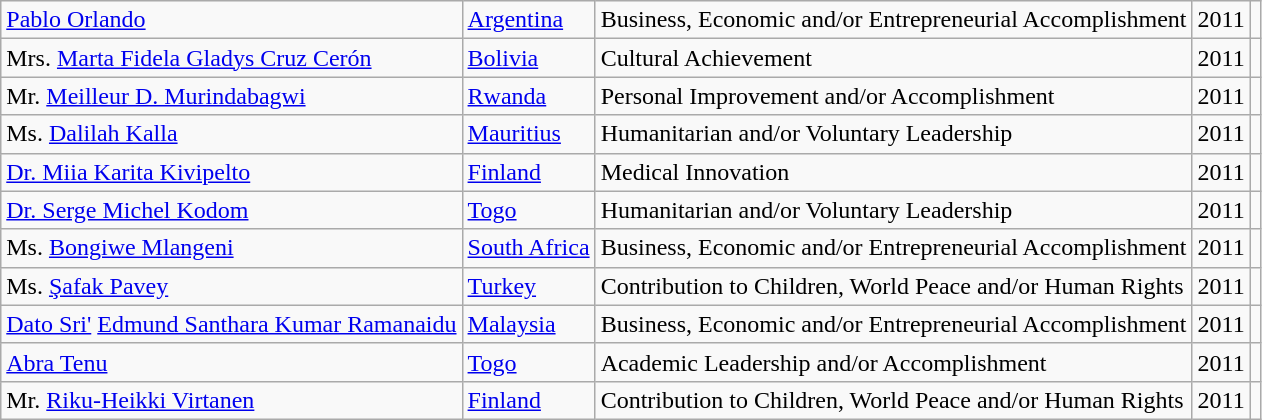<table class="wikitable">
<tr>
<td><a href='#'>Pablo Orlando</a></td>
<td><a href='#'>Argentina</a></td>
<td>Business, Economic and/or Entrepreneurial Accomplishment</td>
<td style="text-align:right;">2011</td>
<td></td>
</tr>
<tr>
<td>Mrs. <a href='#'>Marta Fidela Gladys Cruz Cerón</a></td>
<td><a href='#'>Bolivia</a></td>
<td>Cultural Achievement</td>
<td style="text-align:right;">2011</td>
<td></td>
</tr>
<tr>
<td>Mr. <a href='#'>Meilleur D. Murindabagwi</a></td>
<td><a href='#'>Rwanda</a></td>
<td>Personal Improvement and/or Accomplishment</td>
<td style="text-align:right;">2011</td>
<td></td>
</tr>
<tr>
<td>Ms. <a href='#'>Dalilah Kalla</a></td>
<td><a href='#'>Mauritius</a></td>
<td>Humanitarian and/or Voluntary Leadership</td>
<td style="text-align:right;">2011</td>
<td></td>
</tr>
<tr>
<td><a href='#'>Dr. Miia Karita Kivipelto</a></td>
<td><a href='#'>Finland</a></td>
<td>Medical Innovation</td>
<td style="text-align:right;">2011</td>
<td></td>
</tr>
<tr>
<td><a href='#'>Dr. Serge Michel Kodom</a></td>
<td><a href='#'>Togo</a></td>
<td>Humanitarian and/or Voluntary Leadership</td>
<td style="text-align:right;">2011</td>
<td></td>
</tr>
<tr>
<td>Ms. <a href='#'>Bongiwe Mlangeni</a></td>
<td><a href='#'>South Africa</a></td>
<td>Business, Economic and/or Entrepreneurial Accomplishment</td>
<td style="text-align:right;">2011</td>
<td></td>
</tr>
<tr>
<td>Ms. <a href='#'>Şafak Pavey</a></td>
<td><a href='#'>Turkey</a></td>
<td>Contribution to Children, World Peace and/or Human Rights</td>
<td style="text-align:right;">2011</td>
<td></td>
</tr>
<tr>
<td><a href='#'>Dato Sri'</a> <a href='#'>Edmund Santhara Kumar Ramanaidu</a></td>
<td><a href='#'>Malaysia</a></td>
<td>Business, Economic and/or Entrepreneurial Accomplishment</td>
<td style="text-align:right;">2011</td>
<td></td>
</tr>
<tr>
<td><a href='#'>Abra Tenu</a></td>
<td><a href='#'>Togo</a></td>
<td>Academic Leadership and/or Accomplishment</td>
<td style="text-align:right;">2011</td>
<td></td>
</tr>
<tr>
<td>Mr. <a href='#'>Riku-Heikki Virtanen</a></td>
<td><a href='#'>Finland</a></td>
<td>Contribution to Children, World Peace and/or Human Rights</td>
<td style="text-align:right;">2011</td>
<td></td>
</tr>
</table>
